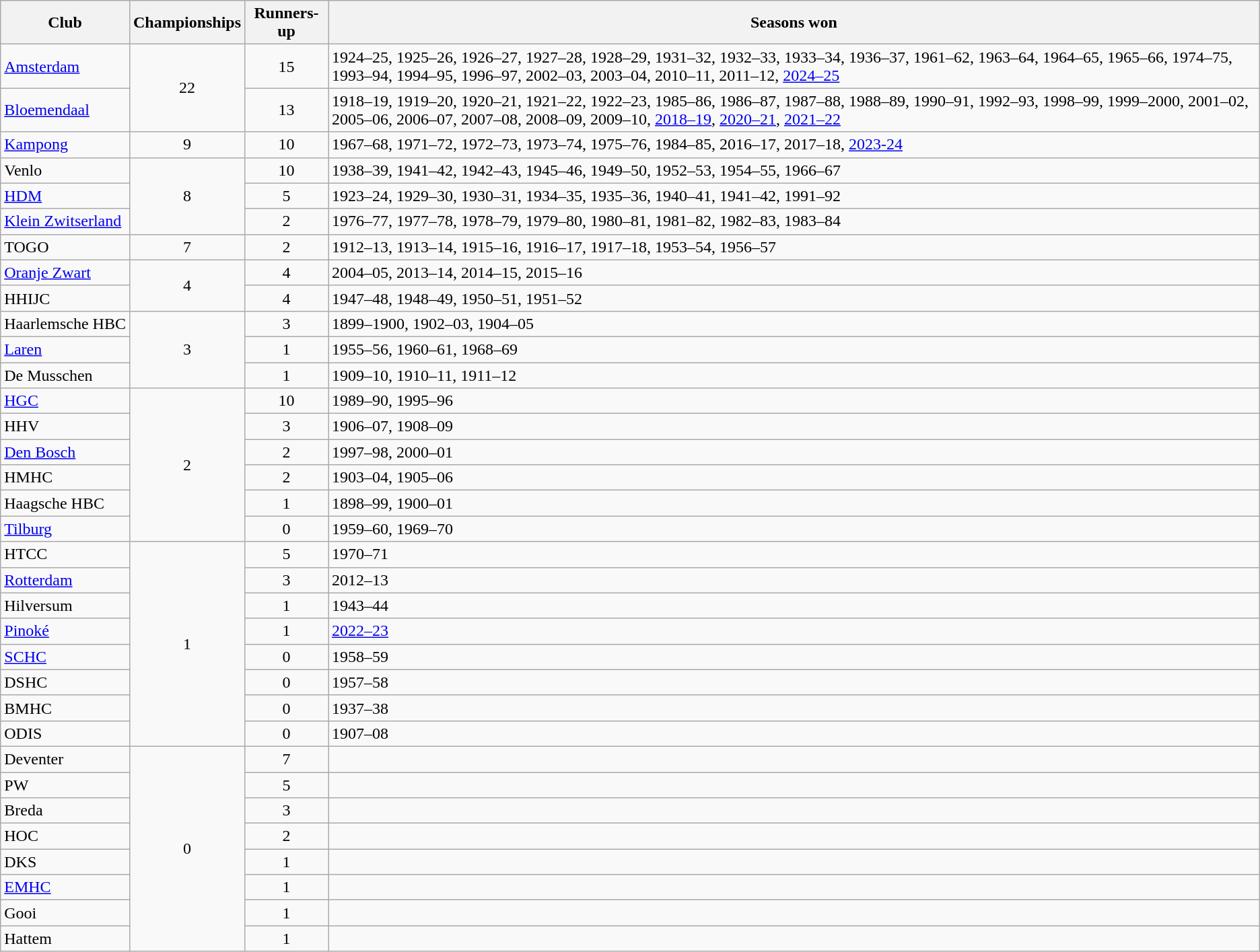<table class="wikitable sortable">
<tr>
<th>Club</th>
<th>Championships</th>
<th>Runners-up</th>
<th>Seasons won</th>
</tr>
<tr>
<td><a href='#'>Amsterdam</a></td>
<td align="center" rowspan=2>22</td>
<td align="center">15</td>
<td>1924–25, 1925–26, 1926–27, 1927–28, 1928–29, 1931–32, 1932–33, 1933–34, 1936–37, 1961–62, 1963–64, 1964–65, 1965–66, 1974–75, 1993–94, 1994–95, 1996–97, 2002–03, 2003–04, 2010–11, 2011–12, <a href='#'>2024–25</a></td>
</tr>
<tr>
<td><a href='#'>Bloemendaal</a></td>
<td align=center>13</td>
<td>1918–19, 1919–20, 1920–21, 1921–22, 1922–23, 1985–86, 1986–87, 1987–88, 1988–89, 1990–91, 1992–93, 1998–99, 1999–2000, 2001–02, 2005–06, 2006–07, 2007–08, 2008–09, 2009–10, <a href='#'>2018–19</a>, <a href='#'>2020–21</a>, <a href='#'>2021–22</a></td>
</tr>
<tr>
<td><a href='#'>Kampong</a></td>
<td align=center>9</td>
<td align=center>10</td>
<td>1967–68, 1971–72, 1972–73, 1973–74, 1975–76, 1984–85, 2016–17, 2017–18, <a href='#'>2023-24</a></td>
</tr>
<tr>
<td>Venlo</td>
<td align=center rowspan=3>8</td>
<td align=center>10</td>
<td>1938–39, 1941–42, 1942–43, 1945–46, 1949–50, 1952–53, 1954–55,  1966–67</td>
</tr>
<tr>
<td><a href='#'>HDM</a></td>
<td align=center>5</td>
<td>1923–24, 1929–30, 1930–31, 1934–35, 1935–36, 1940–41, 1941–42, 1991–92</td>
</tr>
<tr>
<td><a href='#'>Klein Zwitserland</a></td>
<td align=center>2</td>
<td>1976–77, 1977–78, 1978–79, 1979–80, 1980–81, 1981–82, 1982–83, 1983–84</td>
</tr>
<tr>
<td>TOGO</td>
<td align=center>7</td>
<td align=center>2</td>
<td>1912–13, 1913–14, 1915–16, 1916–17, 1917–18, 1953–54, 1956–57</td>
</tr>
<tr>
<td><a href='#'>Oranje Zwart</a></td>
<td align=center rowspan=2>4</td>
<td align=center>4</td>
<td>2004–05, 2013–14, 2014–15, 2015–16</td>
</tr>
<tr>
<td>HHIJC</td>
<td align=center>4</td>
<td>1947–48, 1948–49, 1950–51, 1951–52</td>
</tr>
<tr>
<td>Haarlemsche HBC</td>
<td align=center rowspan=3>3</td>
<td align=center>3</td>
<td>1899–1900, 1902–03, 1904–05</td>
</tr>
<tr>
<td><a href='#'>Laren</a></td>
<td align=center>1</td>
<td>1955–56, 1960–61, 1968–69</td>
</tr>
<tr>
<td>De Musschen</td>
<td align=center>1</td>
<td>1909–10, 1910–11, 1911–12</td>
</tr>
<tr>
<td><a href='#'>HGC</a></td>
<td align=center rowspan=6>2</td>
<td align=center>10</td>
<td>1989–90, 1995–96</td>
</tr>
<tr>
<td>HHV</td>
<td align=center>3</td>
<td>1906–07, 1908–09</td>
</tr>
<tr>
<td><a href='#'>Den Bosch</a></td>
<td align=center>2</td>
<td>1997–98, 2000–01</td>
</tr>
<tr>
<td>HMHC</td>
<td align=center>2</td>
<td>1903–04, 1905–06</td>
</tr>
<tr>
<td>Haagsche HBC</td>
<td align=center>1</td>
<td>1898–99, 1900–01</td>
</tr>
<tr>
<td><a href='#'>Tilburg</a></td>
<td align=center>0</td>
<td>1959–60, 1969–70</td>
</tr>
<tr>
<td>HTCC</td>
<td align=center rowspan=8>1</td>
<td align=center>5</td>
<td>1970–71</td>
</tr>
<tr>
<td><a href='#'>Rotterdam</a></td>
<td align=center>3</td>
<td>2012–13</td>
</tr>
<tr>
<td>Hilversum</td>
<td align=center>1</td>
<td>1943–44</td>
</tr>
<tr>
<td><a href='#'>Pinoké</a></td>
<td align=center>1</td>
<td><a href='#'>2022–23</a></td>
</tr>
<tr>
<td><a href='#'>SCHC</a></td>
<td align=center>0</td>
<td>1958–59</td>
</tr>
<tr>
<td>DSHC</td>
<td align=center>0</td>
<td>1957–58</td>
</tr>
<tr>
<td>BMHC</td>
<td align=center>0</td>
<td>1937–38</td>
</tr>
<tr>
<td>ODIS</td>
<td align=center>0</td>
<td>1907–08</td>
</tr>
<tr>
<td>Deventer</td>
<td align=center rowspan=8>0</td>
<td align=center>7</td>
<td></td>
</tr>
<tr>
<td>PW</td>
<td align=center>5</td>
<td></td>
</tr>
<tr>
<td>Breda</td>
<td align=center>3</td>
<td></td>
</tr>
<tr>
<td>HOC</td>
<td align=center>2</td>
<td></td>
</tr>
<tr>
<td>DKS</td>
<td align=center>1</td>
<td></td>
</tr>
<tr>
<td><a href='#'>EMHC</a></td>
<td align=center>1</td>
<td></td>
</tr>
<tr>
<td>Gooi</td>
<td align=center>1</td>
<td></td>
</tr>
<tr>
<td>Hattem</td>
<td align=center>1</td>
<td></td>
</tr>
</table>
